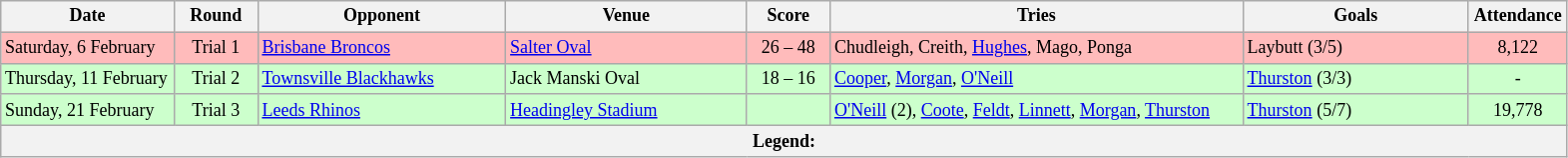<table class="wikitable" style="font-size:75%;">
<tr>
<th style="width:110px;">Date</th>
<th style="width:50px;">Round</th>
<th style="width:160px;">Opponent</th>
<th style="width:155px;">Venue</th>
<th style="width:50px;">Score</th>
<th style="width:270px;">Tries</th>
<th style="width:145px;">Goals</th>
<th style="width:60px;">Attendance</th>
</tr>
<tr style="background:#fbb;">
<td>Saturday, 6 February</td>
<td style="text-align:center;">Trial 1</td>
<td> <a href='#'>Brisbane Broncos</a></td>
<td><a href='#'>Salter Oval</a></td>
<td style="text-align:center;">26 – 48</td>
<td>Chudleigh, Creith, <a href='#'>Hughes</a>, Mago, Ponga</td>
<td>Laybutt (3/5)</td>
<td style="text-align:center;">8,122</td>
</tr>
<tr style="background:#cfc;">
<td>Thursday, 11 February</td>
<td style="text-align:center;">Trial 2</td>
<td> <a href='#'>Townsville Blackhawks</a></td>
<td>Jack Manski Oval</td>
<td style="text-align:center;">18 – 16</td>
<td><a href='#'>Cooper</a>, <a href='#'>Morgan</a>, <a href='#'>O'Neill</a></td>
<td><a href='#'>Thurston</a> (3/3)</td>
<td style="text-align:center;">-</td>
</tr>
<tr style="background:#cfc;">
<td>Sunday, 21 February</td>
<td style="text-align:center;">Trial 3</td>
<td> <a href='#'>Leeds Rhinos</a></td>
<td><a href='#'>Headingley Stadium</a></td>
<td style="text-align:center;"></td>
<td><a href='#'>O'Neill</a> (2), <a href='#'>Coote</a>, <a href='#'>Feldt</a>, <a href='#'>Linnett</a>, <a href='#'>Morgan</a>, <a href='#'>Thurston</a></td>
<td><a href='#'>Thurston</a> (5/7)</td>
<td style="text-align:center;">19,778</td>
</tr>
<tr>
<th colspan="11"><strong>Legend</strong>:   </th>
</tr>
</table>
